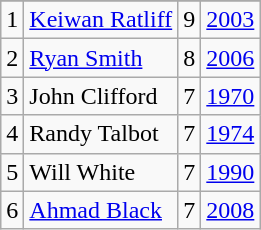<table class="wikitable">
<tr>
</tr>
<tr>
<td>1</td>
<td><a href='#'>Keiwan Ratliff</a></td>
<td>9</td>
<td><a href='#'>2003</a></td>
</tr>
<tr>
<td>2</td>
<td><a href='#'>Ryan Smith</a></td>
<td>8</td>
<td><a href='#'>2006</a></td>
</tr>
<tr>
<td>3</td>
<td>John Clifford</td>
<td>7</td>
<td><a href='#'>1970</a></td>
</tr>
<tr>
<td>4</td>
<td>Randy Talbot</td>
<td>7</td>
<td><a href='#'>1974</a></td>
</tr>
<tr>
<td>5</td>
<td>Will White</td>
<td>7</td>
<td><a href='#'>1990</a></td>
</tr>
<tr>
<td>6</td>
<td><a href='#'>Ahmad Black</a></td>
<td>7</td>
<td><a href='#'>2008</a></td>
</tr>
</table>
